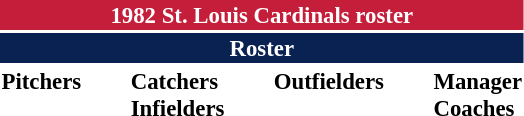<table class="toccolours" style="font-size: 95%;">
<tr>
<th colspan="10" style="background-color: #c41e3a; color: #FFFFFF; text-align: center;">1982 St. Louis Cardinals roster</th>
</tr>
<tr>
<td colspan="10" style="background-color: #0a2252; color: #FFFFFF; text-align: center;"><strong>Roster</strong></td>
</tr>
<tr>
<td valign="top"><strong>Pitchers</strong><br>












</td>
<td width="25px"></td>
<td valign="top"><strong>Catchers</strong><br>



<strong>Infielders</strong>






</td>
<td width="25px"></td>
<td valign="top"><strong>Outfielders</strong><br>






</td>
<td width="25px"></td>
<td valign="top"><strong>Manager</strong><br>
<strong>Coaches</strong>




</td>
</tr>
</table>
